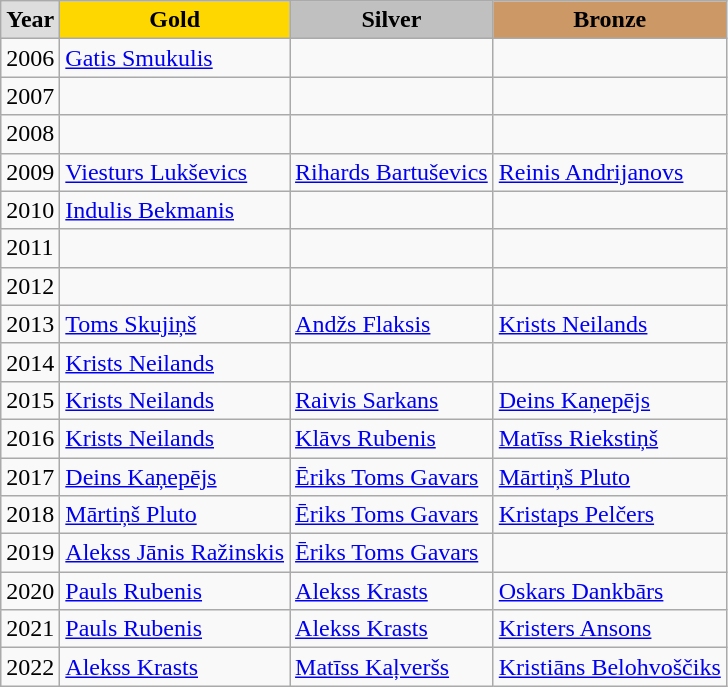<table class="wikitable" style="text-align:left;">
<tr>
<td style="background:#DDDDDD; font-weight:bold; text-align:center;">Year</td>
<td style="background:gold; font-weight:bold; text-align:center;">Gold</td>
<td style="background:silver; font-weight:bold; text-align:center;">Silver</td>
<td style="background:#cc9966; font-weight:bold; text-align:center;">Bronze</td>
</tr>
<tr>
<td>2006</td>
<td><a href='#'>Gatis Smukulis</a></td>
<td></td>
<td></td>
</tr>
<tr>
<td>2007</td>
<td></td>
<td></td>
<td></td>
</tr>
<tr>
<td>2008</td>
<td></td>
<td></td>
<td></td>
</tr>
<tr>
<td>2009</td>
<td><a href='#'>Viesturs Lukševics</a></td>
<td><a href='#'>Rihards Bartuševics</a></td>
<td><a href='#'>Reinis Andrijanovs</a></td>
</tr>
<tr>
<td>2010</td>
<td><a href='#'>Indulis Bekmanis</a></td>
<td></td>
<td></td>
</tr>
<tr>
<td>2011</td>
<td></td>
<td></td>
<td></td>
</tr>
<tr>
<td>2012</td>
<td></td>
<td></td>
<td></td>
</tr>
<tr>
<td>2013</td>
<td><a href='#'>Toms Skujiņš</a></td>
<td><a href='#'>Andžs Flaksis</a></td>
<td><a href='#'>Krists Neilands</a></td>
</tr>
<tr>
<td>2014</td>
<td><a href='#'>Krists Neilands</a></td>
<td></td>
<td></td>
</tr>
<tr>
<td>2015</td>
<td><a href='#'>Krists Neilands</a></td>
<td><a href='#'>Raivis Sarkans</a></td>
<td><a href='#'>Deins Kaņepējs</a></td>
</tr>
<tr>
<td>2016</td>
<td><a href='#'>Krists Neilands</a></td>
<td><a href='#'>Klāvs Rubenis</a></td>
<td><a href='#'>Matīss Riekstiņš</a></td>
</tr>
<tr>
<td>2017</td>
<td><a href='#'>Deins Kaņepējs</a></td>
<td><a href='#'>Ēriks Toms Gavars</a></td>
<td><a href='#'>Mārtiņš Pluto</a></td>
</tr>
<tr>
<td>2018</td>
<td><a href='#'>Mārtiņš Pluto</a></td>
<td><a href='#'>Ēriks Toms Gavars</a></td>
<td><a href='#'>Kristaps Pelčers</a></td>
</tr>
<tr>
<td>2019</td>
<td><a href='#'>Alekss Jānis Ražinskis</a></td>
<td><a href='#'>Ēriks Toms Gavars</a></td>
<td></td>
</tr>
<tr>
<td>2020</td>
<td><a href='#'>Pauls Rubenis</a></td>
<td><a href='#'>Alekss Krasts</a></td>
<td><a href='#'>Oskars Dankbārs</a></td>
</tr>
<tr>
<td>2021</td>
<td><a href='#'>Pauls Rubenis</a></td>
<td><a href='#'>Alekss Krasts</a></td>
<td><a href='#'>Kristers Ansons</a></td>
</tr>
<tr>
<td>2022</td>
<td><a href='#'>Alekss Krasts</a></td>
<td><a href='#'>Matīss Kaļveršs</a></td>
<td><a href='#'>Kristiāns Belohvoščiks</a></td>
</tr>
</table>
